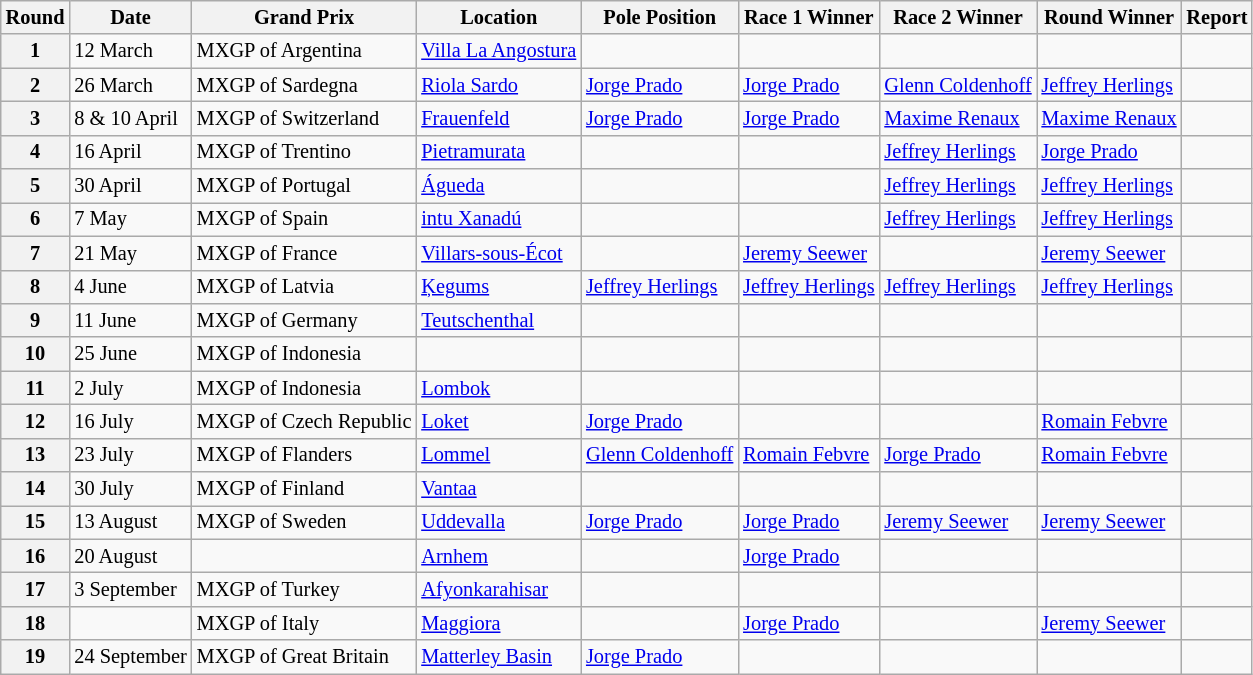<table class="wikitable" style="font-size: 85%;">
<tr>
<th>Round</th>
<th>Date</th>
<th>Grand Prix</th>
<th>Location</th>
<th>Pole Position</th>
<th>Race 1 Winner</th>
<th>Race 2 Winner</th>
<th>Round Winner</th>
<th>Report</th>
</tr>
<tr>
<th>1</th>
<td>12 March</td>
<td> MXGP of Argentina</td>
<td><a href='#'>Villa La Angostura</a></td>
<td></td>
<td></td>
<td></td>
<td></td>
<td></td>
</tr>
<tr>
<th>2</th>
<td>26 March</td>
<td> MXGP of Sardegna</td>
<td><a href='#'>Riola Sardo</a></td>
<td> <a href='#'>Jorge Prado</a></td>
<td> <a href='#'>Jorge Prado</a></td>
<td> <a href='#'>Glenn Coldenhoff</a></td>
<td> <a href='#'>Jeffrey Herlings</a></td>
<td></td>
</tr>
<tr>
<th>3</th>
<td>8 & 10 April</td>
<td> MXGP of Switzerland</td>
<td><a href='#'>Frauenfeld</a></td>
<td> <a href='#'>Jorge Prado</a></td>
<td> <a href='#'>Jorge Prado</a></td>
<td> <a href='#'>Maxime Renaux</a></td>
<td> <a href='#'>Maxime Renaux</a></td>
<td></td>
</tr>
<tr>
<th>4</th>
<td>16 April</td>
<td> MXGP of Trentino</td>
<td><a href='#'>Pietramurata</a></td>
<td></td>
<td></td>
<td> <a href='#'>Jeffrey Herlings</a></td>
<td> <a href='#'>Jorge Prado</a></td>
<td></td>
</tr>
<tr>
<th>5</th>
<td>30 April</td>
<td> MXGP of Portugal</td>
<td><a href='#'>Águeda</a></td>
<td></td>
<td></td>
<td> <a href='#'>Jeffrey Herlings</a></td>
<td> <a href='#'>Jeffrey Herlings</a></td>
<td></td>
</tr>
<tr>
<th>6</th>
<td>7 May</td>
<td> MXGP of Spain</td>
<td><a href='#'>intu Xanadú</a></td>
<td></td>
<td></td>
<td> <a href='#'>Jeffrey Herlings</a></td>
<td> <a href='#'>Jeffrey Herlings</a></td>
<td></td>
</tr>
<tr>
<th>7</th>
<td>21 May</td>
<td> MXGP of France</td>
<td><a href='#'>Villars-sous-Écot</a></td>
<td></td>
<td> <a href='#'>Jeremy Seewer</a></td>
<td></td>
<td> <a href='#'>Jeremy Seewer</a></td>
<td></td>
</tr>
<tr>
<th>8</th>
<td>4 June</td>
<td> MXGP of Latvia</td>
<td><a href='#'>Ķegums</a></td>
<td> <a href='#'>Jeffrey Herlings</a></td>
<td> <a href='#'>Jeffrey Herlings</a></td>
<td> <a href='#'>Jeffrey Herlings</a></td>
<td> <a href='#'>Jeffrey Herlings</a></td>
<td></td>
</tr>
<tr>
<th>9</th>
<td>11 June</td>
<td> MXGP of Germany</td>
<td><a href='#'>Teutschenthal</a></td>
<td></td>
<td></td>
<td></td>
<td></td>
<td></td>
</tr>
<tr>
<th>10</th>
<td>25 June</td>
<td> MXGP of Indonesia</td>
<td></td>
<td></td>
<td></td>
<td></td>
<td></td>
<td></td>
</tr>
<tr>
<th>11</th>
<td>2 July</td>
<td> MXGP of Indonesia</td>
<td><a href='#'>Lombok</a></td>
<td></td>
<td></td>
<td></td>
<td></td>
<td></td>
</tr>
<tr>
<th>12</th>
<td>16 July</td>
<td> MXGP of Czech Republic</td>
<td><a href='#'>Loket</a></td>
<td> <a href='#'>Jorge Prado</a></td>
<td></td>
<td></td>
<td> <a href='#'>Romain Febvre</a></td>
<td></td>
</tr>
<tr>
<th>13</th>
<td>23 July</td>
<td> MXGP of Flanders</td>
<td><a href='#'>Lommel</a></td>
<td> <a href='#'>Glenn Coldenhoff</a></td>
<td> <a href='#'>Romain Febvre</a></td>
<td> <a href='#'>Jorge Prado</a></td>
<td> <a href='#'>Romain Febvre</a></td>
<td></td>
</tr>
<tr>
<th>14</th>
<td>30 July</td>
<td> MXGP of Finland</td>
<td><a href='#'>Vantaa</a></td>
<td></td>
<td></td>
<td></td>
<td></td>
<td></td>
</tr>
<tr>
<th>15</th>
<td>13 August</td>
<td> MXGP of Sweden</td>
<td><a href='#'>Uddevalla</a></td>
<td> <a href='#'>Jorge Prado</a></td>
<td> <a href='#'>Jorge Prado</a></td>
<td> <a href='#'>Jeremy Seewer</a></td>
<td> <a href='#'>Jeremy Seewer</a></td>
<td></td>
</tr>
<tr>
<th>16</th>
<td>20 August</td>
<td></td>
<td><a href='#'>Arnhem</a></td>
<td></td>
<td> <a href='#'>Jorge Prado</a></td>
<td></td>
<td></td>
<td></td>
</tr>
<tr>
<th>17</th>
<td>3 September</td>
<td> MXGP of Turkey</td>
<td><a href='#'>Afyonkarahisar</a></td>
<td></td>
<td></td>
<td></td>
<td></td>
<td></td>
</tr>
<tr>
<th>18</th>
<td></td>
<td> MXGP of Italy</td>
<td><a href='#'>Maggiora</a></td>
<td></td>
<td> <a href='#'>Jorge Prado</a></td>
<td></td>
<td> <a href='#'>Jeremy Seewer</a></td>
<td></td>
</tr>
<tr>
<th>19</th>
<td>24 September</td>
<td> MXGP of Great Britain</td>
<td><a href='#'>Matterley Basin</a></td>
<td> <a href='#'>Jorge Prado</a></td>
<td></td>
<td></td>
<td></td>
<td></td>
</tr>
</table>
